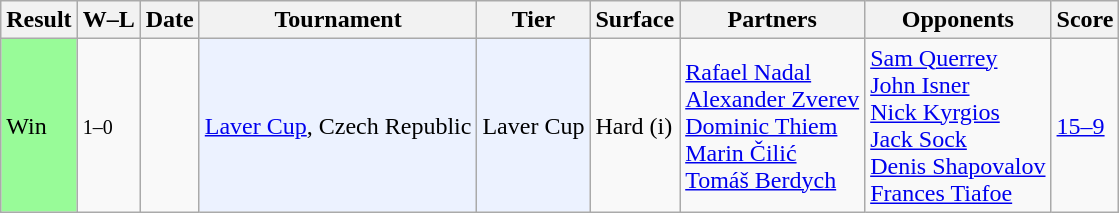<table class="sortable wikitable">
<tr>
<th>Result</th>
<th class="unsortable">W–L</th>
<th class="unsortable">Date</th>
<th>Tournament</th>
<th>Tier</th>
<th>Surface</th>
<th>Partners</th>
<th>Opponents</th>
<th class="unsortable">Score</th>
</tr>
<tr>
<td bgcolor=98FB98>Win</td>
<td><small>1–0</small></td>
<td><a href='#'></a></td>
<td style="background:#ECF2FF;"><a href='#'>Laver Cup</a>, Czech Republic</td>
<td style="background:#ECF2FF;">Laver Cup</td>
<td>Hard (i)</td>
<td> <a href='#'>Rafael Nadal</a><br> <a href='#'>Alexander Zverev</a><br> <a href='#'>Dominic Thiem</a><br> <a href='#'>Marin Čilić</a><br> <a href='#'>Tomáš Berdych</a></td>
<td> <a href='#'>Sam Querrey</a><br> <a href='#'>John Isner</a><br> <a href='#'>Nick Kyrgios</a><br> <a href='#'>Jack Sock</a><br> <a href='#'>Denis Shapovalov</a><br> <a href='#'>Frances Tiafoe</a></td>
<td><a href='#'>15–9</a></td>
</tr>
</table>
